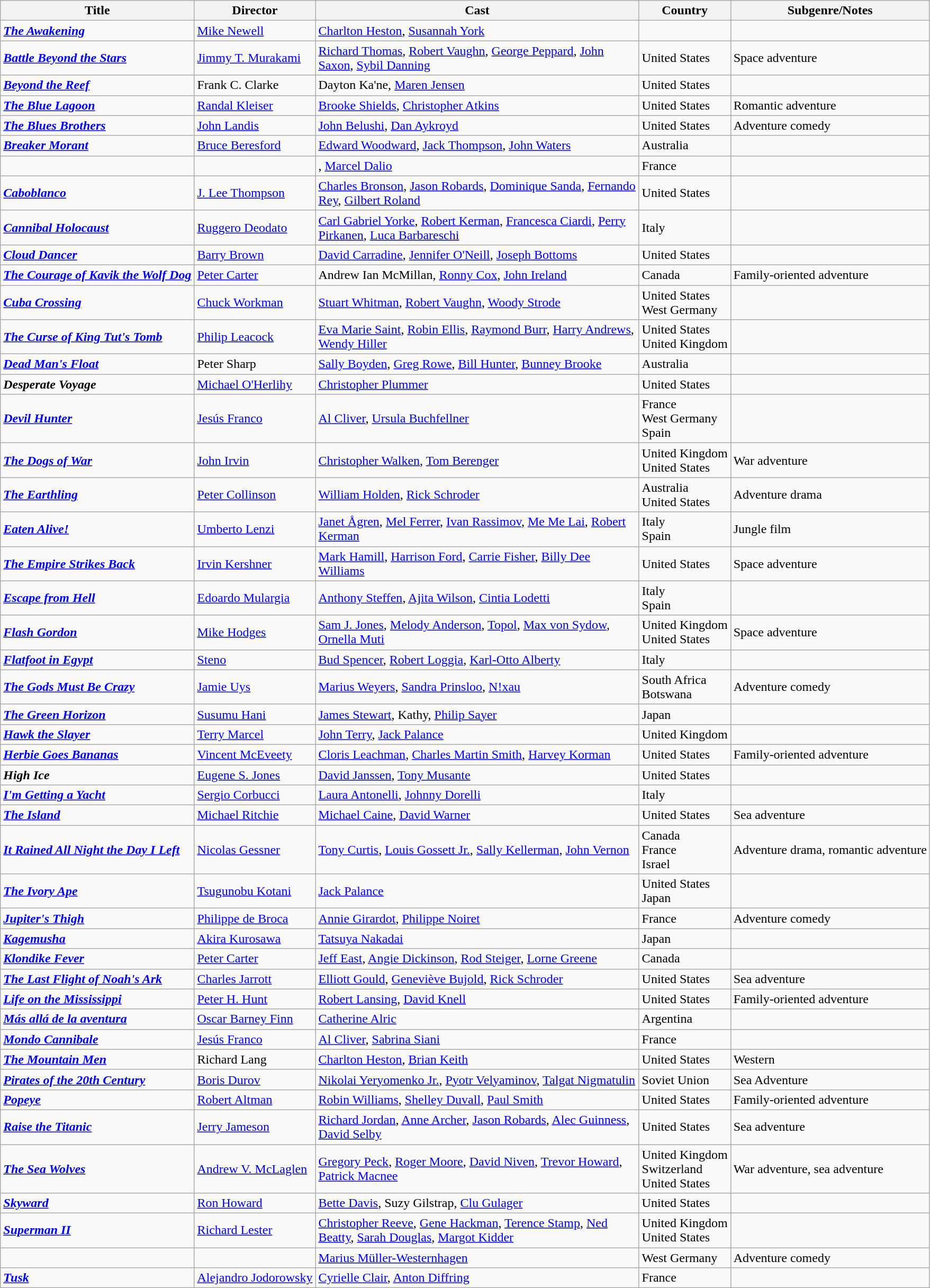<table class="wikitable">
<tr>
<th>Title</th>
<th>Director</th>
<th style="width: 400px;">Cast</th>
<th>Country</th>
<th>Subgenre/Notes</th>
</tr>
<tr>
<td><strong><em><a href='#'>The Awakening</a></em></strong></td>
<td><a href='#'>Mike Newell</a></td>
<td><a href='#'>Charlton Heston</a>, <a href='#'>Susannah York</a></td>
<td></td>
<td></td>
</tr>
<tr>
<td><strong><em><a href='#'>Battle Beyond the Stars</a></em></strong></td>
<td><a href='#'>Jimmy T. Murakami</a></td>
<td><a href='#'>Richard Thomas</a>, <a href='#'>Robert Vaughn</a>, <a href='#'>George Peppard</a>, <a href='#'>John Saxon</a>, <a href='#'>Sybil Danning</a></td>
<td>United States</td>
<td>Space adventure</td>
</tr>
<tr>
<td><strong><em><a href='#'>Beyond the Reef</a></em></strong></td>
<td>Frank C. Clarke</td>
<td>Dayton Ka'ne, <a href='#'>Maren Jensen</a></td>
<td>United States</td>
<td></td>
</tr>
<tr>
<td><strong><em><a href='#'>The Blue Lagoon</a></em></strong></td>
<td><a href='#'>Randal Kleiser</a></td>
<td><a href='#'>Brooke Shields</a>, <a href='#'>Christopher Atkins</a></td>
<td>United States</td>
<td>Romantic adventure</td>
</tr>
<tr>
<td><strong><em><a href='#'>The Blues Brothers</a></em></strong></td>
<td><a href='#'>John Landis</a></td>
<td><a href='#'>John Belushi</a>, <a href='#'>Dan Aykroyd</a></td>
<td>United States</td>
<td>Adventure comedy</td>
</tr>
<tr>
<td><strong><em><a href='#'>Breaker Morant</a></em></strong></td>
<td><a href='#'>Bruce Beresford</a></td>
<td><a href='#'>Edward Woodward</a>, <a href='#'>Jack Thompson</a>, <a href='#'>John Waters</a></td>
<td>Australia</td>
<td></td>
</tr>
<tr>
<td><strong><em></em></strong></td>
<td></td>
<td>, <a href='#'>Marcel Dalio</a></td>
<td>France</td>
<td></td>
</tr>
<tr>
<td><strong><em><a href='#'>Caboblanco</a></em></strong></td>
<td><a href='#'>J. Lee Thompson</a></td>
<td><a href='#'>Charles Bronson</a>, <a href='#'>Jason Robards</a>, <a href='#'>Dominique Sanda</a>, <a href='#'>Fernando Rey</a>, <a href='#'>Gilbert Roland</a></td>
<td>United States</td>
<td></td>
</tr>
<tr>
<td><strong><em><a href='#'>Cannibal Holocaust</a></em></strong></td>
<td><a href='#'>Ruggero Deodato</a></td>
<td><a href='#'>Carl Gabriel Yorke</a>, <a href='#'>Robert Kerman</a>, <a href='#'>Francesca Ciardi</a>, <a href='#'>Perry Pirkanen</a>, <a href='#'>Luca Barbareschi</a></td>
<td>Italy</td>
<td></td>
</tr>
<tr>
<td><strong><em><a href='#'>Cloud Dancer</a></em></strong></td>
<td><a href='#'>Barry Brown</a></td>
<td><a href='#'>David Carradine</a>, <a href='#'>Jennifer O'Neill</a>, <a href='#'>Joseph Bottoms</a></td>
<td>United States</td>
<td></td>
</tr>
<tr>
<td><strong><em><a href='#'>The Courage of Kavik the Wolf Dog</a></em></strong></td>
<td><a href='#'>Peter Carter</a></td>
<td>Andrew Ian McMillan, <a href='#'>Ronny Cox</a>, <a href='#'>John Ireland</a></td>
<td>Canada</td>
<td>Family-oriented adventure</td>
</tr>
<tr>
<td><strong><em><a href='#'>Cuba Crossing</a></em></strong></td>
<td><a href='#'>Chuck Workman</a></td>
<td><a href='#'>Stuart Whitman</a>, <a href='#'>Robert Vaughn</a>, <a href='#'>Woody Strode</a></td>
<td>United States<br>West Germany</td>
<td></td>
</tr>
<tr>
<td><strong><em><a href='#'>The Curse of King Tut's Tomb</a></em></strong></td>
<td><a href='#'>Philip Leacock</a></td>
<td><a href='#'>Eva Marie Saint</a>, <a href='#'>Robin Ellis</a>, <a href='#'>Raymond Burr</a>, <a href='#'>Harry Andrews</a>, <a href='#'>Wendy Hiller</a></td>
<td>United States<br>United Kingdom</td>
<td></td>
</tr>
<tr>
<td><strong><em><a href='#'>Dead Man's Float</a></em></strong></td>
<td>Peter Sharp</td>
<td><a href='#'>Sally Boyden</a>, <a href='#'>Greg Rowe</a>, <a href='#'>Bill Hunter</a>, <a href='#'>Bunney Brooke</a></td>
<td>Australia</td>
<td></td>
</tr>
<tr>
<td><strong><em>Desperate Voyage</em></strong></td>
<td><a href='#'>Michael O'Herlihy</a></td>
<td><a href='#'>Christopher Plummer</a></td>
<td>United States</td>
<td></td>
</tr>
<tr>
<td><strong><em><a href='#'>Devil Hunter</a></em></strong></td>
<td><a href='#'>Jesús Franco</a></td>
<td><a href='#'>Al Cliver</a>, <a href='#'>Ursula Buchfellner</a></td>
<td>France<br>West Germany<br>Spain</td>
<td></td>
</tr>
<tr>
<td><strong><em><a href='#'>The Dogs of War</a></em></strong></td>
<td><a href='#'>John Irvin</a></td>
<td><a href='#'>Christopher Walken</a>, <a href='#'>Tom Berenger</a></td>
<td>United Kingdom<br>United States</td>
<td>War adventure</td>
</tr>
<tr>
<td><strong><em><a href='#'>The Earthling</a></em></strong></td>
<td><a href='#'>Peter Collinson</a></td>
<td><a href='#'>William Holden</a>, <a href='#'>Rick Schroder</a></td>
<td>Australia<br>United States</td>
<td>Adventure drama</td>
</tr>
<tr>
<td><strong><em><a href='#'>Eaten Alive!</a></em></strong></td>
<td><a href='#'>Umberto Lenzi</a></td>
<td><a href='#'>Janet Ågren</a>, <a href='#'>Mel Ferrer</a>, <a href='#'>Ivan Rassimov</a>, <a href='#'>Me Me Lai</a>, <a href='#'>Robert Kerman</a></td>
<td>Italy<br>Spain</td>
<td>Jungle film</td>
</tr>
<tr>
<td><strong><em><a href='#'>The Empire Strikes Back</a></em></strong></td>
<td><a href='#'>Irvin Kershner</a></td>
<td><a href='#'>Mark Hamill</a>, <a href='#'>Harrison Ford</a>, <a href='#'>Carrie Fisher</a>, <a href='#'>Billy Dee Williams</a></td>
<td>United States</td>
<td>Space adventure</td>
</tr>
<tr>
<td><strong><em><a href='#'>Escape from Hell</a></em></strong></td>
<td><a href='#'>Edoardo Mulargia</a></td>
<td><a href='#'>Anthony Steffen</a>, <a href='#'>Ajita Wilson</a>, <a href='#'>Cintia Lodetti</a></td>
<td>Italy<br>Spain</td>
<td></td>
</tr>
<tr>
<td><strong><em><a href='#'>Flash Gordon</a></em></strong></td>
<td><a href='#'>Mike Hodges</a></td>
<td><a href='#'>Sam J. Jones</a>, <a href='#'>Melody Anderson</a>, <a href='#'>Topol</a>, <a href='#'>Max von Sydow</a>, <a href='#'>Ornella Muti</a></td>
<td>United Kingdom<br>United States</td>
<td>Space adventure</td>
</tr>
<tr>
<td><strong><em><a href='#'>Flatfoot in Egypt</a></em></strong></td>
<td><a href='#'>Steno</a></td>
<td><a href='#'>Bud Spencer</a>, <a href='#'>Robert Loggia</a>, <a href='#'>Karl-Otto Alberty</a></td>
<td>Italy</td>
<td></td>
</tr>
<tr>
<td><strong><em><a href='#'>The Gods Must Be Crazy</a></em></strong></td>
<td><a href='#'>Jamie Uys</a></td>
<td><a href='#'>Marius Weyers</a>, <a href='#'>Sandra Prinsloo</a>, <a href='#'>N!xau</a></td>
<td>South Africa<br>Botswana</td>
<td>Adventure comedy</td>
</tr>
<tr>
<td><strong><em><a href='#'>The Green Horizon</a></em></strong></td>
<td><a href='#'>Susumu Hani</a></td>
<td><a href='#'>James Stewart</a>, Kathy, <a href='#'>Philip Sayer</a></td>
<td>Japan</td>
<td></td>
</tr>
<tr>
<td><strong><em><a href='#'>Hawk the Slayer</a></em></strong></td>
<td><a href='#'>Terry Marcel</a></td>
<td><a href='#'>John Terry</a>, <a href='#'>Jack Palance</a></td>
<td>United Kingdom</td>
<td></td>
</tr>
<tr>
<td><strong><em><a href='#'>Herbie Goes Bananas</a></em></strong></td>
<td><a href='#'>Vincent McEveety</a></td>
<td><a href='#'>Cloris Leachman</a>, <a href='#'>Charles Martin Smith</a>, <a href='#'>Harvey Korman</a></td>
<td>United States</td>
<td>Family-oriented adventure</td>
</tr>
<tr>
<td><strong><em>High Ice</em></strong></td>
<td><a href='#'>Eugene S. Jones</a></td>
<td><a href='#'>David Janssen</a>, <a href='#'>Tony Musante</a></td>
<td>United States</td>
<td></td>
</tr>
<tr>
<td><strong><em><a href='#'>I'm Getting a Yacht</a></em></strong></td>
<td><a href='#'>Sergio Corbucci</a></td>
<td><a href='#'>Laura Antonelli</a>, <a href='#'>Johnny Dorelli</a></td>
<td>Italy</td>
<td></td>
</tr>
<tr>
<td><strong><em><a href='#'>The Island</a></em></strong></td>
<td><a href='#'>Michael Ritchie</a></td>
<td><a href='#'>Michael Caine</a>, <a href='#'>David Warner</a></td>
<td>United States</td>
<td>Sea adventure</td>
</tr>
<tr>
<td><strong><em><a href='#'>It Rained All Night the Day I Left</a></em></strong></td>
<td><a href='#'>Nicolas Gessner</a></td>
<td><a href='#'>Tony Curtis</a>, <a href='#'>Louis Gossett Jr.</a>, <a href='#'>Sally Kellerman</a>, <a href='#'>John Vernon</a></td>
<td>Canada<br>France<br>Israel</td>
<td>Adventure drama, romantic adventure</td>
</tr>
<tr>
<td><strong><em><a href='#'>The Ivory Ape</a></em></strong></td>
<td><a href='#'>Tsugunobu Kotani</a></td>
<td><a href='#'>Jack Palance</a></td>
<td>United States<br>Japan</td>
<td></td>
</tr>
<tr>
<td><strong><em><a href='#'>Jupiter's Thigh</a></em></strong></td>
<td><a href='#'>Philippe de Broca</a></td>
<td><a href='#'>Annie Girardot</a>, <a href='#'>Philippe Noiret</a></td>
<td>France</td>
<td>Adventure comedy</td>
</tr>
<tr>
<td><strong><em><a href='#'>Kagemusha</a></em></strong></td>
<td><a href='#'>Akira Kurosawa</a></td>
<td><a href='#'>Tatsuya Nakadai</a></td>
<td>Japan</td>
<td></td>
</tr>
<tr>
<td><strong><em><a href='#'>Klondike Fever</a></em></strong></td>
<td><a href='#'>Peter Carter</a></td>
<td><a href='#'>Jeff East</a>, <a href='#'>Angie Dickinson</a>, <a href='#'>Rod Steiger</a>, <a href='#'>Lorne Greene</a></td>
<td>Canada</td>
<td></td>
</tr>
<tr>
<td><strong><em><a href='#'>The Last Flight of Noah's Ark</a></em></strong></td>
<td><a href='#'>Charles Jarrott</a></td>
<td><a href='#'>Elliott Gould</a>, <a href='#'>Geneviève Bujold</a>, <a href='#'>Rick Schroder</a></td>
<td>United States</td>
<td>Sea adventure</td>
</tr>
<tr>
<td><strong><em><a href='#'>Life on the Mississippi</a></em></strong></td>
<td><a href='#'>Peter H. Hunt</a></td>
<td><a href='#'>Robert Lansing</a>, <a href='#'>David Knell</a></td>
<td>United States</td>
<td>Family-oriented adventure</td>
</tr>
<tr>
<td><strong><em><a href='#'>Más allá de la aventura</a></em></strong></td>
<td><a href='#'>Oscar Barney Finn</a></td>
<td><a href='#'>Catherine Alric</a></td>
<td>Argentina</td>
<td></td>
</tr>
<tr>
<td><strong><em><a href='#'>Mondo Cannibale</a></em></strong></td>
<td><a href='#'>Jesús Franco</a></td>
<td><a href='#'>Al Cliver</a>, <a href='#'>Sabrina Siani</a></td>
<td>France</td>
<td></td>
</tr>
<tr>
<td><strong><em><a href='#'>The Mountain Men</a></em></strong></td>
<td>Richard Lang</td>
<td><a href='#'>Charlton Heston</a>, <a href='#'>Brian Keith</a></td>
<td>United States</td>
<td>Western</td>
</tr>
<tr>
<td><strong><em><a href='#'>Pirates of the 20th Century</a></em></strong></td>
<td><a href='#'>Boris Durov</a></td>
<td><a href='#'>Nikolai Yeryomenko Jr.</a>, <a href='#'>Pyotr Velyaminov</a>, <a href='#'>Talgat Nigmatulin</a></td>
<td>Soviet Union</td>
<td>Sea Adventure</td>
</tr>
<tr>
<td><strong><em><a href='#'>Popeye</a></em></strong></td>
<td><a href='#'>Robert Altman</a></td>
<td><a href='#'>Robin Williams</a>, <a href='#'>Shelley Duvall</a>, <a href='#'>Paul Smith</a></td>
<td>United States</td>
<td>Family-oriented adventure</td>
</tr>
<tr>
<td><strong><em><a href='#'>Raise the Titanic</a></em></strong></td>
<td><a href='#'>Jerry Jameson</a></td>
<td><a href='#'>Richard Jordan</a>, <a href='#'>Anne Archer</a>, <a href='#'>Jason Robards</a>, <a href='#'>Alec Guinness</a>, <a href='#'>David Selby</a></td>
<td>United States</td>
<td>Sea adventure</td>
</tr>
<tr>
<td><strong><em><a href='#'>The Sea Wolves</a></em></strong></td>
<td><a href='#'>Andrew V. McLaglen</a></td>
<td><a href='#'>Gregory Peck</a>, <a href='#'>Roger Moore</a>, <a href='#'>David Niven</a>, <a href='#'>Trevor Howard</a>, <a href='#'>Patrick Macnee</a></td>
<td>United Kingdom<br>Switzerland<br>United States</td>
<td>War adventure, sea adventure</td>
</tr>
<tr>
<td><strong><em><a href='#'>Skyward</a></em></strong></td>
<td><a href='#'>Ron Howard</a></td>
<td><a href='#'>Bette Davis</a>, Suzy Gilstrap, <a href='#'>Clu Gulager</a></td>
<td>United States</td>
<td></td>
</tr>
<tr>
<td><strong><em><a href='#'>Superman II</a></em></strong></td>
<td><a href='#'>Richard Lester</a></td>
<td><a href='#'>Christopher Reeve</a>, <a href='#'>Gene Hackman</a>, <a href='#'>Terence Stamp</a>, <a href='#'>Ned Beatty</a>, <a href='#'>Sarah Douglas</a>, <a href='#'>Margot Kidder</a></td>
<td>United Kingdom<br>United States</td>
<td></td>
</tr>
<tr>
<td><strong><em></em></strong></td>
<td></td>
<td><a href='#'>Marius Müller-Westernhagen</a></td>
<td>West Germany</td>
<td>Adventure comedy</td>
</tr>
<tr>
<td><strong><em><a href='#'>Tusk</a></em></strong></td>
<td><a href='#'>Alejandro Jodorowsky</a></td>
<td><a href='#'>Cyrielle Clair</a>, <a href='#'>Anton Diffring</a></td>
<td>France</td>
<td></td>
</tr>
</table>
